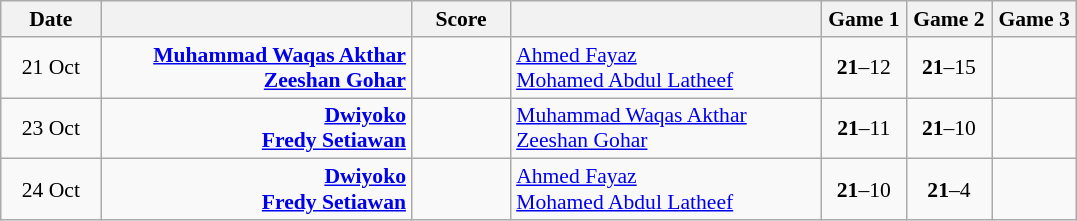<table class="wikitable" style="text-align:center; font-size:90% ">
<tr>
<th width="60">Date</th>
<th align="right" width="200"></th>
<th width="60">Score</th>
<th align="left" width="200"></th>
<th width="50">Game 1</th>
<th width="50">Game 2</th>
<th width="50">Game 3</th>
</tr>
<tr>
<td>21 Oct</td>
<td align="right"><strong><a href='#'>Muhammad Waqas Akthar</a> <br><a href='#'>Zeeshan Gohar</a> </strong></td>
<td align="center"></td>
<td align="left"> <a href='#'>Ahmed Fayaz</a><br> <a href='#'>Mohamed Abdul Latheef</a></td>
<td><strong>21</strong>–12</td>
<td><strong>21</strong>–15</td>
<td></td>
</tr>
<tr>
<td>23 Oct</td>
<td align="right"><strong><a href='#'>Dwiyoko</a> <br><a href='#'>Fredy Setiawan</a> </strong></td>
<td align="center"></td>
<td align="left"> <a href='#'>Muhammad Waqas Akthar</a><br> <a href='#'>Zeeshan Gohar</a></td>
<td><strong>21</strong>–11</td>
<td><strong>21</strong>–10</td>
<td></td>
</tr>
<tr>
<td>24 Oct</td>
<td align="right"><strong><a href='#'>Dwiyoko</a> <br><a href='#'>Fredy Setiawan</a> </strong></td>
<td align="center"></td>
<td align="left"> <a href='#'>Ahmed Fayaz</a><br> <a href='#'>Mohamed Abdul Latheef</a></td>
<td><strong>21</strong>–10</td>
<td><strong>21</strong>–4</td>
<td></td>
</tr>
</table>
